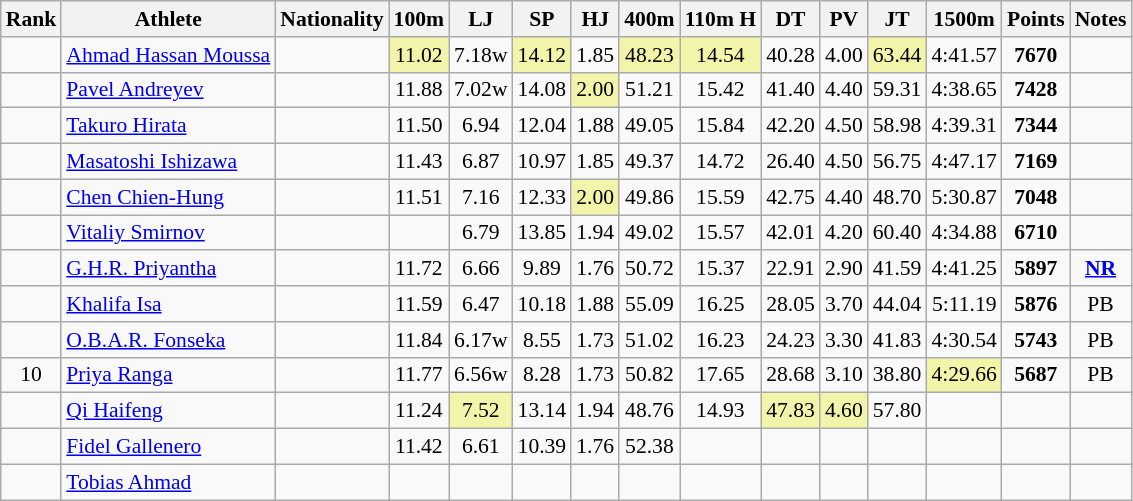<table class="wikitable sortable" style="text-align:center; font-size:90%">
<tr>
<th>Rank</th>
<th>Athlete</th>
<th>Nationality</th>
<th>100m</th>
<th>LJ</th>
<th>SP</th>
<th>HJ</th>
<th>400m</th>
<th>110m H</th>
<th>DT</th>
<th>PV</th>
<th>JT</th>
<th>1500m</th>
<th>Points</th>
<th>Notes</th>
</tr>
<tr>
<td></td>
<td align=left><a href='#'>Ahmad Hassan Moussa</a></td>
<td align=left></td>
<td bgcolor=#F2F5A9>11.02</td>
<td>7.18w</td>
<td bgcolor=#F2F5A9>14.12</td>
<td>1.85</td>
<td bgcolor=#F2F5A9>48.23</td>
<td bgcolor=#F2F5A9>14.54</td>
<td>40.28</td>
<td>4.00</td>
<td bgcolor=#F2F5A9>63.44</td>
<td>4:41.57</td>
<td><strong>7670</strong></td>
<td></td>
</tr>
<tr>
<td></td>
<td align=left><a href='#'>Pavel Andreyev</a></td>
<td align=left></td>
<td>11.88</td>
<td>7.02w</td>
<td>14.08</td>
<td bgcolor=#F2F5A9>2.00</td>
<td>51.21</td>
<td>15.42</td>
<td>41.40</td>
<td>4.40</td>
<td>59.31</td>
<td>4:38.65</td>
<td><strong>7428</strong></td>
<td></td>
</tr>
<tr>
<td></td>
<td align=left><a href='#'>Takuro Hirata</a></td>
<td align=left></td>
<td>11.50</td>
<td>6.94</td>
<td>12.04</td>
<td>1.88</td>
<td>49.05</td>
<td>15.84</td>
<td>42.20</td>
<td>4.50</td>
<td>58.98</td>
<td>4:39.31</td>
<td><strong>7344</strong></td>
<td></td>
</tr>
<tr>
<td></td>
<td align=left><a href='#'>Masatoshi Ishizawa</a></td>
<td align=left></td>
<td>11.43</td>
<td>6.87</td>
<td>10.97</td>
<td>1.85</td>
<td>49.37</td>
<td>14.72</td>
<td>26.40</td>
<td>4.50</td>
<td>56.75</td>
<td>4:47.17</td>
<td><strong>7169</strong></td>
<td></td>
</tr>
<tr>
<td></td>
<td align=left><a href='#'>Chen Chien-Hung</a></td>
<td align=left></td>
<td>11.51</td>
<td>7.16</td>
<td>12.33</td>
<td bgcolor=#F2F5A9>2.00</td>
<td>49.86</td>
<td>15.59</td>
<td>42.75</td>
<td>4.40</td>
<td>48.70</td>
<td>5:30.87</td>
<td><strong>7048</strong></td>
<td></td>
</tr>
<tr>
<td></td>
<td align=left><a href='#'>Vitaliy Smirnov</a></td>
<td align=left></td>
<td></td>
<td>6.79</td>
<td>13.85</td>
<td>1.94</td>
<td>49.02</td>
<td>15.57</td>
<td>42.01</td>
<td>4.20</td>
<td>60.40</td>
<td>4:34.88</td>
<td><strong>6710</strong></td>
<td></td>
</tr>
<tr>
<td></td>
<td align=left><a href='#'>G.H.R. Priyantha</a></td>
<td align=left></td>
<td>11.72</td>
<td>6.66</td>
<td>9.89</td>
<td>1.76</td>
<td>50.72</td>
<td>15.37</td>
<td>22.91</td>
<td>2.90</td>
<td>41.59</td>
<td>4:41.25</td>
<td><strong>5897</strong></td>
<td><strong><a href='#'>NR</a></strong></td>
</tr>
<tr>
<td></td>
<td align=left><a href='#'>Khalifa Isa</a></td>
<td align=left></td>
<td>11.59</td>
<td>6.47</td>
<td>10.18</td>
<td>1.88</td>
<td>55.09</td>
<td>16.25</td>
<td>28.05</td>
<td>3.70</td>
<td>44.04</td>
<td>5:11.19</td>
<td><strong>5876</strong></td>
<td>PB</td>
</tr>
<tr>
<td></td>
<td align=left><a href='#'>O.B.A.R. Fonseka</a></td>
<td align=left></td>
<td>11.84</td>
<td>6.17w</td>
<td>8.55</td>
<td>1.73</td>
<td>51.02</td>
<td>16.23</td>
<td>24.23</td>
<td>3.30</td>
<td>41.83</td>
<td>4:30.54</td>
<td><strong>5743</strong></td>
<td>PB</td>
</tr>
<tr>
<td>10</td>
<td align=left><a href='#'>Priya Ranga</a></td>
<td align=left></td>
<td>11.77</td>
<td>6.56w</td>
<td>8.28</td>
<td>1.73</td>
<td>50.82</td>
<td>17.65</td>
<td>28.68</td>
<td>3.10</td>
<td>38.80</td>
<td bgcolor=#F2F5A9>4:29.66</td>
<td><strong>5687</strong></td>
<td>PB</td>
</tr>
<tr>
<td></td>
<td align=left><a href='#'>Qi Haifeng</a></td>
<td align=left></td>
<td>11.24</td>
<td bgcolor=#F2F5A9>7.52</td>
<td>13.14</td>
<td>1.94</td>
<td>48.76</td>
<td>14.93</td>
<td bgcolor=#F2F5A9>47.83</td>
<td bgcolor=#F2F5A9>4.60</td>
<td>57.80</td>
<td></td>
<td><strong></strong></td>
<td></td>
</tr>
<tr>
<td></td>
<td align=left><a href='#'>Fidel Gallenero</a></td>
<td align=left></td>
<td>11.42</td>
<td>6.61</td>
<td>10.39</td>
<td>1.76</td>
<td>52.38</td>
<td></td>
<td></td>
<td></td>
<td></td>
<td></td>
<td><strong></strong></td>
<td></td>
</tr>
<tr>
<td></td>
<td align=left><a href='#'>Tobias Ahmad</a></td>
<td align=left></td>
<td></td>
<td></td>
<td></td>
<td></td>
<td></td>
<td></td>
<td></td>
<td></td>
<td></td>
<td></td>
<td><strong></strong></td>
<td></td>
</tr>
</table>
